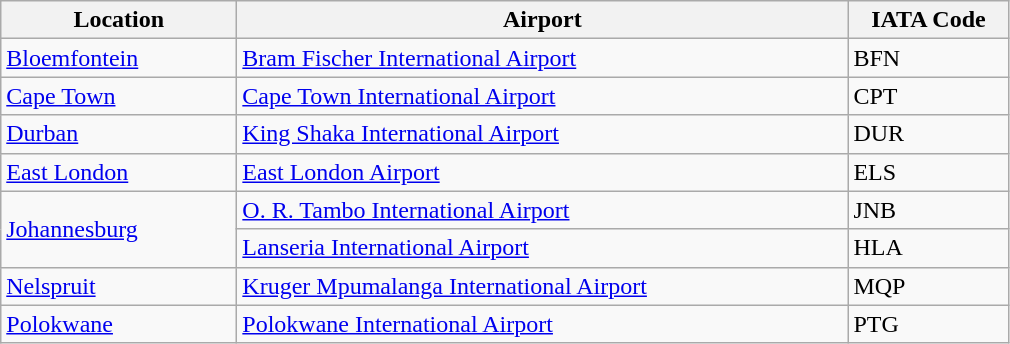<table class="wikitable">
<tr>
<th scope="col" style="width:150px;"><strong>Location</strong></th>
<th scope="col" style="width:400px;"><strong>Airport</strong></th>
<th scope="col" style="width:100px;"><strong>IATA Code</strong></th>
</tr>
<tr>
<td><a href='#'>Bloemfontein</a></td>
<td><a href='#'>Bram Fischer International Airport</a></td>
<td>BFN</td>
</tr>
<tr>
<td><a href='#'>Cape Town</a></td>
<td><a href='#'>Cape Town International Airport</a></td>
<td>CPT</td>
</tr>
<tr>
<td><a href='#'>Durban</a></td>
<td><a href='#'>King Shaka International Airport</a></td>
<td>DUR</td>
</tr>
<tr>
<td><a href='#'>East London</a></td>
<td><a href='#'>East London Airport</a></td>
<td>ELS</td>
</tr>
<tr>
<td rowspan=2><a href='#'>Johannesburg</a></td>
<td><a href='#'>O. R. Tambo International Airport</a></td>
<td>JNB</td>
</tr>
<tr>
<td><a href='#'>Lanseria International Airport</a></td>
<td>HLA</td>
</tr>
<tr>
<td><a href='#'>Nelspruit</a></td>
<td><a href='#'>Kruger Mpumalanga International Airport</a></td>
<td>MQP</td>
</tr>
<tr>
<td><a href='#'>Polokwane</a></td>
<td><a href='#'>Polokwane International Airport</a></td>
<td>PTG</td>
</tr>
</table>
